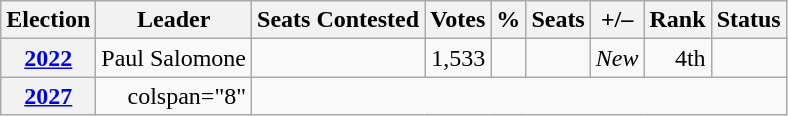<table class="wikitable" style="text-align:right">
<tr>
<th>Election</th>
<th>Leader</th>
<th>Seats Contested</th>
<th>Votes</th>
<th>%</th>
<th>Seats</th>
<th>+/–</th>
<th>Rank</th>
<th>Status</th>
</tr>
<tr>
<th><a href='#'>2022</a></th>
<td align="left">Paul Salomone</td>
<td></td>
<td>1,533</td>
<td></td>
<td></td>
<td><em>New</em></td>
<td>4th</td>
<td></td>
</tr>
<tr>
<th><a href='#'>2027</a></th>
<td>colspan="8" </td>
</tr>
</table>
